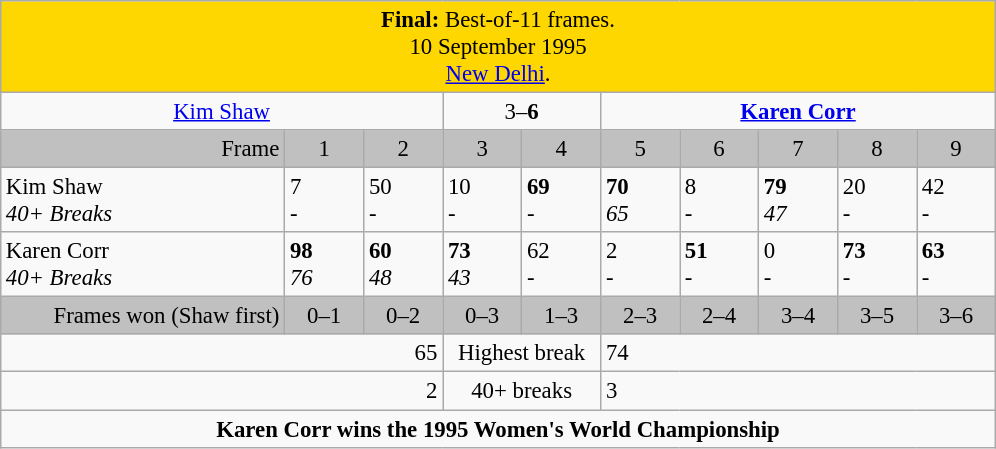<table class="wikitable"  style="font-size: 95%; margin: 1em auto 1em auto;">
<tr>
<td colspan=10 align="center" bgcolor="#ffd700"><strong>Final:</strong> Best-of-11 frames.<br>10 September 1995<br> <a href='#'>New Delhi</a>.</td>
</tr>
<tr>
<td colspan=3 align="center"><a href='#'>Kim Shaw</a> <br> </td>
<td colspan=2 align="center">3–<strong>6</strong></td>
<td colspan=5 align="center"><strong><a href='#'>Karen Corr</a></strong> <br> </td>
</tr>
<tr>
<td style="width: 12em;; background: silver;" align="right">Frame</td>
<td style="width: 3em; background: silver;" align="center">1</td>
<td style="width: 3em; background: silver;" align="center">2</td>
<td style="width: 3em; background: silver;" align="center">3</td>
<td style="width: 3em; background: silver;" align="center">4</td>
<td style="width: 3em; background: silver;" align="center">5</td>
<td style="width: 3em; background: silver;" align="center">6</td>
<td style="width: 3em; background: silver;" align="center">7</td>
<td style="width: 3em; background: silver;" align="center">8</td>
<td style="width: 3em; background: silver;" align="center">9</td>
</tr>
<tr>
<td>Kim Shaw<br> <em>40+ Breaks</em></td>
<td>7 <br>-</td>
<td>50<br>-</td>
<td>10<br>-</td>
<td><strong>69</strong><br>-</td>
<td><strong>70</strong> <br> <em>65</em></td>
<td>8<br>-</td>
<td><strong>79</strong> <br> <em>47</em></td>
<td>20<br>-</td>
<td>42<br>-</td>
</tr>
<tr>
<td>Karen Corr<br>  <em>40+ Breaks</em></td>
<td><strong>98</strong><br> <em>76</em></td>
<td><strong>60</strong><br> <em>48</em></td>
<td><strong>73</strong><br> <em>43</em></td>
<td>62<br>-</td>
<td>2<br>-</td>
<td><strong>51</strong><br>-</td>
<td>0<br>-</td>
<td><strong>73</strong><br>-</td>
<td><strong>63</strong><br>-</td>
</tr>
<tr>
<td style="background: silver;" align="right">Frames won (Shaw first)</td>
<td style="background: silver;" align="center">0–1</td>
<td style="background: silver;" align="center">0–2</td>
<td style="background: silver;" align="center">0–3</td>
<td style="background: silver;" align="center">1–3</td>
<td style="background: silver;" align="center">2–3</td>
<td style="background: silver;" align="center">2–4</td>
<td style="background: silver;" align="center">3–4</td>
<td style="background: silver;" align="center">3–5</td>
<td style="background: silver;" align="center">3–6</td>
</tr>
<tr>
<td colspan=3 align="right">65</td>
<td colspan=2 align="center">Highest break</td>
<td colspan=5 align="left">74</td>
</tr>
<tr>
<td colspan=3 align="right">2</td>
<td colspan=2 align="center">40+ breaks</td>
<td colspan=5 align="left">3</td>
</tr>
<tr>
<td colspan=10 align="center"><strong>Karen Corr wins the 1995 Women's World Championship</strong></td>
</tr>
</table>
